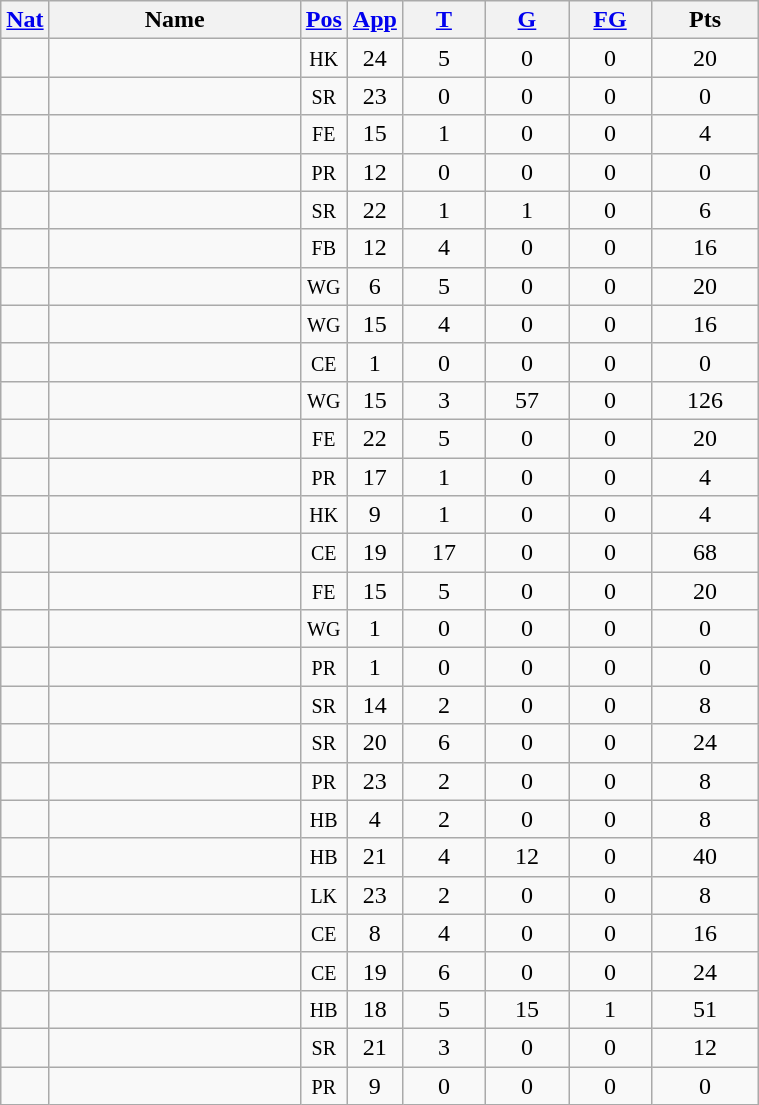<table class="wikitable sortable" style="text-align: center;">
<tr>
<th><a href='#'>Nat</a></th>
<th style="width:10em">Name</th>
<th><a href='#'>Pos</a></th>
<th><a href='#'>App</a></th>
<th style="width:3em"><a href='#'>T</a></th>
<th style="width:3em"><a href='#'>G</a></th>
<th style="width:3em"><a href='#'>FG</a></th>
<th style="width:4em">Pts</th>
</tr>
<tr>
<td></td>
<td align=centre></td>
<td><small>HK</small></td>
<td>24</td>
<td>5</td>
<td>0</td>
<td>0</td>
<td>20</td>
</tr>
<tr>
<td></td>
<td align=centre></td>
<td><small>SR</small></td>
<td>23</td>
<td>0</td>
<td>0</td>
<td>0</td>
<td>0</td>
</tr>
<tr>
<td></td>
<td align=centre></td>
<td><small>FE</small></td>
<td>15</td>
<td>1</td>
<td>0</td>
<td>0</td>
<td>4</td>
</tr>
<tr>
<td></td>
<td align=centre></td>
<td><small>PR</small></td>
<td>12</td>
<td>0</td>
<td>0</td>
<td>0</td>
<td>0</td>
</tr>
<tr>
<td></td>
<td align=centre></td>
<td><small>SR</small></td>
<td>22</td>
<td>1</td>
<td>1</td>
<td>0</td>
<td>6</td>
</tr>
<tr>
<td></td>
<td align=centre></td>
<td><small>FB</small></td>
<td>12</td>
<td>4</td>
<td>0</td>
<td>0</td>
<td>16</td>
</tr>
<tr>
<td></td>
<td align=centre></td>
<td><small>WG</small></td>
<td>6</td>
<td>5</td>
<td>0</td>
<td>0</td>
<td>20</td>
</tr>
<tr>
<td></td>
<td align=centre></td>
<td><small>WG</small></td>
<td>15</td>
<td>4</td>
<td>0</td>
<td>0</td>
<td>16</td>
</tr>
<tr>
<td></td>
<td align=centre></td>
<td><small>CE</small></td>
<td>1</td>
<td>0</td>
<td>0</td>
<td>0</td>
<td>0</td>
</tr>
<tr>
<td></td>
<td align=centre></td>
<td><small>WG</small></td>
<td>15</td>
<td>3</td>
<td>57</td>
<td>0</td>
<td>126</td>
</tr>
<tr>
<td></td>
<td align=centre></td>
<td><small>FE</small></td>
<td>22</td>
<td>5</td>
<td>0</td>
<td>0</td>
<td>20</td>
</tr>
<tr>
<td></td>
<td align=centre></td>
<td><small>PR</small></td>
<td>17</td>
<td>1</td>
<td>0</td>
<td>0</td>
<td>4</td>
</tr>
<tr>
<td></td>
<td align=centre></td>
<td><small>HK</small></td>
<td>9</td>
<td>1</td>
<td>0</td>
<td>0</td>
<td>4</td>
</tr>
<tr>
<td></td>
<td align=centre></td>
<td><small>CE</small></td>
<td>19</td>
<td>17</td>
<td>0</td>
<td>0</td>
<td>68</td>
</tr>
<tr>
<td></td>
<td align=centre></td>
<td><small>FE</small></td>
<td>15</td>
<td>5</td>
<td>0</td>
<td>0</td>
<td>20</td>
</tr>
<tr>
<td></td>
<td align=centre></td>
<td><small>WG</small></td>
<td>1</td>
<td>0</td>
<td>0</td>
<td>0</td>
<td>0</td>
</tr>
<tr>
<td></td>
<td align=centre></td>
<td><small>PR</small></td>
<td>1</td>
<td>0</td>
<td>0</td>
<td>0</td>
<td>0</td>
</tr>
<tr>
<td></td>
<td align=centre></td>
<td><small>SR</small></td>
<td>14</td>
<td>2</td>
<td>0</td>
<td>0</td>
<td>8</td>
</tr>
<tr>
<td></td>
<td align=centre></td>
<td><small>SR</small></td>
<td>20</td>
<td>6</td>
<td>0</td>
<td>0</td>
<td>24</td>
</tr>
<tr>
<td></td>
<td align=centre></td>
<td><small>PR</small></td>
<td>23</td>
<td>2</td>
<td>0</td>
<td>0</td>
<td>8</td>
</tr>
<tr>
<td></td>
<td align=centre></td>
<td><small>HB</small></td>
<td>4</td>
<td>2</td>
<td>0</td>
<td>0</td>
<td>8</td>
</tr>
<tr>
<td></td>
<td align=centre></td>
<td><small>HB</small></td>
<td>21</td>
<td>4</td>
<td>12</td>
<td>0</td>
<td>40</td>
</tr>
<tr>
<td></td>
<td align=centre></td>
<td><small>LK</small></td>
<td>23</td>
<td>2</td>
<td>0</td>
<td>0</td>
<td>8</td>
</tr>
<tr ->
<td></td>
<td align=centre></td>
<td><small>CE</small></td>
<td>8</td>
<td>4</td>
<td>0</td>
<td>0</td>
<td>16</td>
</tr>
<tr>
<td></td>
<td align=centre></td>
<td><small>CE</small></td>
<td>19</td>
<td>6</td>
<td>0</td>
<td>0</td>
<td>24</td>
</tr>
<tr>
<td></td>
<td align=centre></td>
<td><small>HB</small></td>
<td>18</td>
<td>5</td>
<td>15</td>
<td>1</td>
<td>51</td>
</tr>
<tr>
<td></td>
<td align=centre></td>
<td><small>SR</small></td>
<td>21</td>
<td>3</td>
<td>0</td>
<td>0</td>
<td>12</td>
</tr>
<tr>
<td></td>
<td align=centre></td>
<td><small>PR</small></td>
<td>9</td>
<td>0</td>
<td>0</td>
<td>0</td>
<td>0</td>
</tr>
</table>
